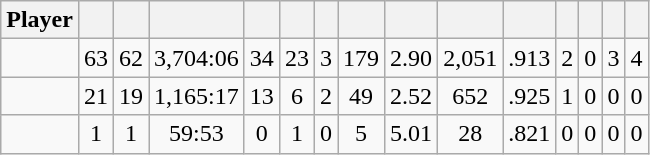<table class="wikitable sortable" style="text-align:center;">
<tr>
<th>Player</th>
<th></th>
<th></th>
<th></th>
<th></th>
<th></th>
<th></th>
<th></th>
<th></th>
<th></th>
<th></th>
<th></th>
<th></th>
<th></th>
<th></th>
</tr>
<tr>
<td></td>
<td>63</td>
<td>62</td>
<td>3,704:06</td>
<td>34</td>
<td>23</td>
<td>3</td>
<td>179</td>
<td>2.90</td>
<td>2,051</td>
<td>.913</td>
<td>2</td>
<td>0</td>
<td>3</td>
<td>4</td>
</tr>
<tr>
<td></td>
<td>21</td>
<td>19</td>
<td>1,165:17</td>
<td>13</td>
<td>6</td>
<td>2</td>
<td>49</td>
<td>2.52</td>
<td>652</td>
<td>.925</td>
<td>1</td>
<td>0</td>
<td>0</td>
<td>0</td>
</tr>
<tr>
<td></td>
<td>1</td>
<td>1</td>
<td>59:53</td>
<td>0</td>
<td>1</td>
<td>0</td>
<td>5</td>
<td>5.01</td>
<td>28</td>
<td>.821</td>
<td>0</td>
<td>0</td>
<td>0</td>
<td>0</td>
</tr>
</table>
